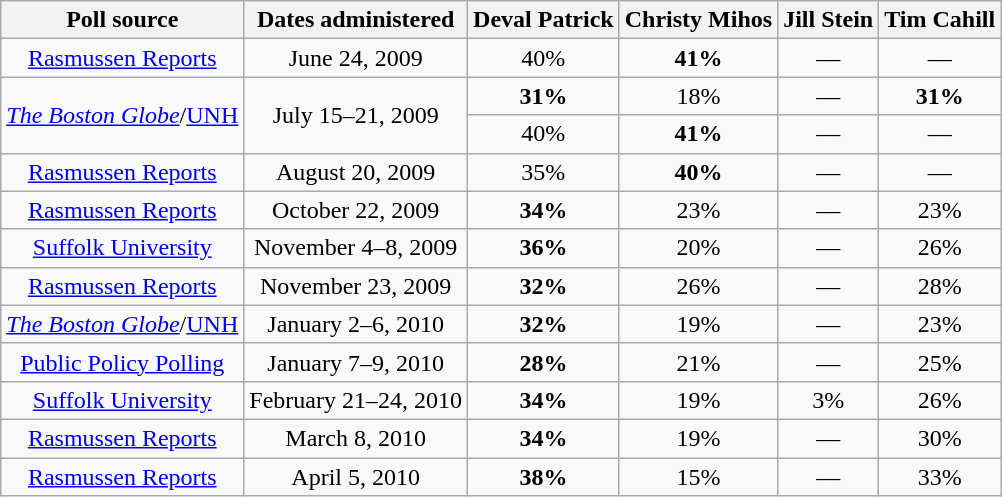<table class="wikitable" style="text-align:center;">
<tr>
<th>Poll source</th>
<th>Dates administered</th>
<th>Deval Patrick</th>
<th>Christy Mihos</th>
<th>Jill Stein</th>
<th>Tim Cahill</th>
</tr>
<tr>
<td><a href='#'>Rasmussen Reports</a></td>
<td>June 24, 2009</td>
<td>40%</td>
<td><strong>41%</strong></td>
<td>––</td>
<td>––</td>
</tr>
<tr>
<td rowspan="2"><em><a href='#'>The Boston Globe</a></em>/<a href='#'>UNH</a></td>
<td rowspan="2">July 15–21, 2009</td>
<td><strong>31%</strong></td>
<td>18%</td>
<td>––</td>
<td><strong>31%</strong></td>
</tr>
<tr>
<td>40%</td>
<td><strong>41%</strong></td>
<td>––</td>
<td>––</td>
</tr>
<tr>
<td><a href='#'>Rasmussen Reports</a></td>
<td>August 20, 2009</td>
<td>35%</td>
<td><strong>40%</strong></td>
<td>––</td>
<td>––</td>
</tr>
<tr>
<td><a href='#'>Rasmussen Reports</a></td>
<td>October 22, 2009</td>
<td><strong>34%</strong></td>
<td>23%</td>
<td>––</td>
<td>23%</td>
</tr>
<tr>
<td><a href='#'>Suffolk University</a></td>
<td>November 4–8, 2009</td>
<td><strong>36%</strong></td>
<td>20%</td>
<td>––</td>
<td>26%</td>
</tr>
<tr>
<td><a href='#'>Rasmussen Reports</a></td>
<td>November 23, 2009</td>
<td><strong>32%</strong></td>
<td>26%</td>
<td>––</td>
<td>28%</td>
</tr>
<tr>
<td><em><a href='#'>The Boston Globe</a></em>/<a href='#'>UNH</a></td>
<td>January 2–6, 2010</td>
<td><strong>32%</strong></td>
<td>19%</td>
<td>––</td>
<td>23%</td>
</tr>
<tr>
<td><a href='#'>Public Policy Polling</a></td>
<td>January 7–9, 2010</td>
<td><strong>28%</strong></td>
<td>21%</td>
<td>––</td>
<td>25%</td>
</tr>
<tr>
<td><a href='#'>Suffolk University</a></td>
<td>February 21–24, 2010</td>
<td><strong>34%</strong></td>
<td>19%</td>
<td>3%</td>
<td>26%</td>
</tr>
<tr>
<td><a href='#'>Rasmussen Reports</a></td>
<td>March 8, 2010</td>
<td><strong>34%</strong></td>
<td>19%</td>
<td>––</td>
<td>30%</td>
</tr>
<tr>
<td><a href='#'>Rasmussen Reports</a></td>
<td>April 5, 2010</td>
<td><strong>38%</strong></td>
<td>15%</td>
<td>––</td>
<td>33%</td>
</tr>
</table>
